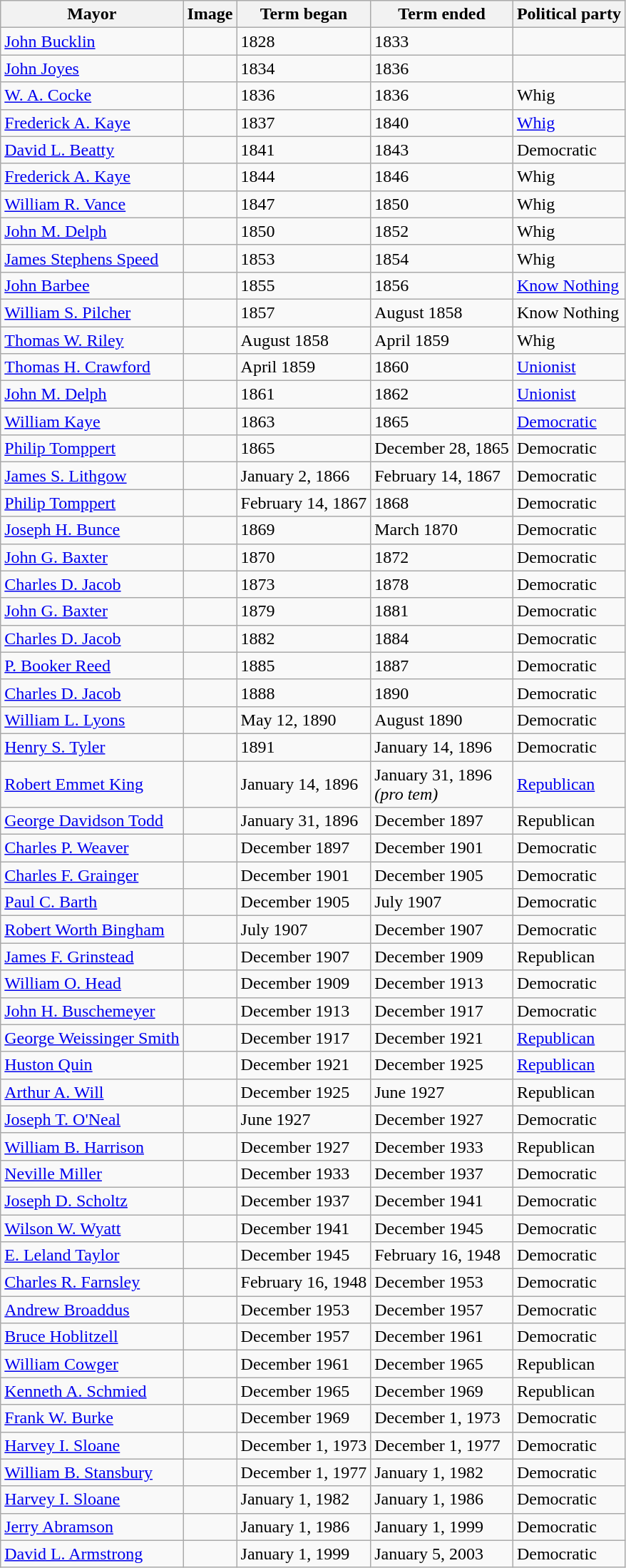<table class="wikitable" border="1">
<tr>
<th>Mayor</th>
<th>Image</th>
<th>Term began</th>
<th>Term ended</th>
<th>Political party</th>
</tr>
<tr>
<td><a href='#'>John Bucklin</a></td>
<td></td>
<td>1828</td>
<td>1833</td>
<td></td>
</tr>
<tr>
<td><a href='#'>John Joyes</a></td>
<td></td>
<td>1834</td>
<td>1836</td>
<td></td>
</tr>
<tr>
<td><a href='#'>W. A. Cocke</a></td>
<td></td>
<td>1836</td>
<td>1836</td>
<td>Whig</td>
</tr>
<tr>
<td><a href='#'>Frederick A. Kaye</a></td>
<td></td>
<td>1837</td>
<td>1840</td>
<td><a href='#'>Whig</a></td>
</tr>
<tr>
<td><a href='#'>David L. Beatty</a></td>
<td></td>
<td>1841</td>
<td>1843</td>
<td>Democratic</td>
</tr>
<tr>
<td><a href='#'>Frederick A. Kaye</a></td>
<td></td>
<td>1844</td>
<td>1846</td>
<td>Whig</td>
</tr>
<tr>
<td><a href='#'>William R. Vance</a></td>
<td></td>
<td>1847</td>
<td>1850</td>
<td>Whig</td>
</tr>
<tr>
<td><a href='#'>John M. Delph</a></td>
<td></td>
<td>1850</td>
<td>1852</td>
<td>Whig</td>
</tr>
<tr>
<td><a href='#'>James Stephens Speed</a></td>
<td></td>
<td>1853</td>
<td>1854</td>
<td>Whig</td>
</tr>
<tr>
<td><a href='#'>John Barbee</a></td>
<td></td>
<td>1855</td>
<td>1856</td>
<td><a href='#'>Know Nothing</a></td>
</tr>
<tr>
<td><a href='#'>William S. Pilcher</a></td>
<td></td>
<td>1857</td>
<td>August 1858</td>
<td>Know Nothing</td>
</tr>
<tr>
<td><a href='#'>Thomas W. Riley</a></td>
<td></td>
<td>August 1858</td>
<td>April 1859</td>
<td>Whig</td>
</tr>
<tr>
<td><a href='#'>Thomas H. Crawford</a></td>
<td></td>
<td>April 1859</td>
<td>1860</td>
<td><a href='#'>Unionist</a></td>
</tr>
<tr>
<td><a href='#'>John M. Delph</a></td>
<td></td>
<td>1861</td>
<td>1862</td>
<td><a href='#'>Unionist</a></td>
</tr>
<tr>
<td><a href='#'>William Kaye</a></td>
<td></td>
<td>1863</td>
<td>1865</td>
<td><a href='#'>Democratic</a></td>
</tr>
<tr>
<td><a href='#'>Philip Tomppert</a></td>
<td></td>
<td>1865</td>
<td>December 28, 1865</td>
<td>Democratic</td>
</tr>
<tr>
<td><a href='#'>James S. Lithgow</a></td>
<td></td>
<td>January 2, 1866</td>
<td>February 14, 1867</td>
<td>Democratic</td>
</tr>
<tr>
<td><a href='#'>Philip Tomppert</a></td>
<td></td>
<td>February 14, 1867</td>
<td>1868</td>
<td>Democratic</td>
</tr>
<tr>
<td><a href='#'>Joseph H. Bunce</a></td>
<td></td>
<td>1869</td>
<td>March 1870</td>
<td>Democratic</td>
</tr>
<tr>
<td><a href='#'>John G. Baxter</a></td>
<td></td>
<td>1870</td>
<td>1872</td>
<td>Democratic</td>
</tr>
<tr>
<td><a href='#'>Charles D. Jacob</a></td>
<td></td>
<td>1873</td>
<td>1878</td>
<td>Democratic</td>
</tr>
<tr>
<td><a href='#'>John G. Baxter</a></td>
<td></td>
<td>1879</td>
<td>1881</td>
<td>Democratic</td>
</tr>
<tr>
<td><a href='#'>Charles D. Jacob</a></td>
<td></td>
<td>1882</td>
<td>1884</td>
<td>Democratic</td>
</tr>
<tr>
<td><a href='#'>P. Booker Reed</a></td>
<td></td>
<td>1885</td>
<td>1887</td>
<td>Democratic</td>
</tr>
<tr>
<td><a href='#'>Charles D. Jacob</a></td>
<td></td>
<td>1888</td>
<td>1890</td>
<td>Democratic</td>
</tr>
<tr>
<td><a href='#'>William L. Lyons</a></td>
<td></td>
<td>May 12, 1890</td>
<td>August 1890</td>
<td>Democratic</td>
</tr>
<tr>
<td><a href='#'>Henry S. Tyler</a></td>
<td></td>
<td>1891</td>
<td>January 14, 1896</td>
<td>Democratic</td>
</tr>
<tr>
<td><a href='#'>Robert Emmet King</a></td>
<td></td>
<td>January 14, 1896</td>
<td>January 31, 1896<br><em>(pro tem)</em></td>
<td><a href='#'>Republican</a></td>
</tr>
<tr>
<td><a href='#'>George Davidson Todd</a></td>
<td></td>
<td>January 31, 1896</td>
<td>December 1897</td>
<td>Republican</td>
</tr>
<tr>
<td><a href='#'>Charles P. Weaver</a></td>
<td></td>
<td>December 1897</td>
<td>December 1901</td>
<td>Democratic</td>
</tr>
<tr>
<td><a href='#'>Charles F. Grainger</a></td>
<td></td>
<td>December 1901</td>
<td>December 1905</td>
<td>Democratic</td>
</tr>
<tr>
<td><a href='#'>Paul C. Barth</a></td>
<td></td>
<td>December 1905</td>
<td>July 1907</td>
<td>Democratic</td>
</tr>
<tr>
<td><a href='#'>Robert Worth Bingham</a></td>
<td></td>
<td>July 1907</td>
<td>December 1907</td>
<td>Democratic</td>
</tr>
<tr>
<td><a href='#'>James F. Grinstead</a></td>
<td></td>
<td>December 1907</td>
<td>December 1909</td>
<td>Republican</td>
</tr>
<tr>
<td><a href='#'>William O. Head</a></td>
<td></td>
<td>December 1909</td>
<td>December 1913</td>
<td>Democratic</td>
</tr>
<tr>
<td><a href='#'>John H. Buschemeyer</a></td>
<td></td>
<td>December 1913</td>
<td>December 1917</td>
<td>Democratic</td>
</tr>
<tr>
<td><a href='#'>George Weissinger Smith</a></td>
<td></td>
<td>December 1917</td>
<td>December 1921</td>
<td><a href='#'>Republican</a></td>
</tr>
<tr>
<td><a href='#'>Huston Quin</a></td>
<td></td>
<td>December 1921</td>
<td>December 1925</td>
<td><a href='#'>Republican</a></td>
</tr>
<tr>
<td><a href='#'>Arthur A. Will</a></td>
<td></td>
<td>December 1925</td>
<td>June 1927</td>
<td>Republican</td>
</tr>
<tr>
<td><a href='#'>Joseph T. O'Neal</a></td>
<td></td>
<td>June 1927</td>
<td>December 1927</td>
<td>Democratic</td>
</tr>
<tr>
<td><a href='#'>William B. Harrison</a></td>
<td></td>
<td>December 1927</td>
<td>December 1933</td>
<td>Republican</td>
</tr>
<tr>
<td><a href='#'>Neville Miller</a></td>
<td></td>
<td>December 1933</td>
<td>December 1937</td>
<td>Democratic</td>
</tr>
<tr>
<td><a href='#'>Joseph D. Scholtz</a></td>
<td></td>
<td>December 1937</td>
<td>December 1941</td>
<td>Democratic</td>
</tr>
<tr>
<td><a href='#'>Wilson W. Wyatt</a></td>
<td></td>
<td>December 1941</td>
<td>December 1945</td>
<td>Democratic</td>
</tr>
<tr>
<td><a href='#'>E. Leland Taylor</a></td>
<td></td>
<td>December 1945</td>
<td>February 16, 1948</td>
<td>Democratic</td>
</tr>
<tr>
<td><a href='#'>Charles R. Farnsley</a></td>
<td></td>
<td>February 16, 1948</td>
<td>December 1953</td>
<td>Democratic</td>
</tr>
<tr>
<td><a href='#'>Andrew Broaddus</a></td>
<td></td>
<td>December 1953</td>
<td>December 1957</td>
<td>Democratic</td>
</tr>
<tr>
<td><a href='#'>Bruce Hoblitzell</a></td>
<td></td>
<td>December 1957</td>
<td>December 1961</td>
<td>Democratic</td>
</tr>
<tr>
<td><a href='#'>William Cowger</a></td>
<td></td>
<td>December 1961</td>
<td>December 1965</td>
<td>Republican</td>
</tr>
<tr>
<td><a href='#'>Kenneth A. Schmied</a></td>
<td></td>
<td>December 1965</td>
<td>December 1969</td>
<td>Republican</td>
</tr>
<tr>
<td><a href='#'>Frank W. Burke</a></td>
<td></td>
<td>December 1969</td>
<td>December 1, 1973</td>
<td>Democratic</td>
</tr>
<tr>
<td><a href='#'>Harvey I. Sloane</a></td>
<td></td>
<td>December 1, 1973</td>
<td>December 1, 1977</td>
<td>Democratic</td>
</tr>
<tr>
<td><a href='#'>William B. Stansbury</a></td>
<td></td>
<td>December 1, 1977</td>
<td>January 1, 1982</td>
<td>Democratic</td>
</tr>
<tr>
<td><a href='#'>Harvey I. Sloane</a></td>
<td></td>
<td>January 1, 1982</td>
<td>January 1, 1986</td>
<td>Democratic</td>
</tr>
<tr>
<td><a href='#'>Jerry Abramson</a></td>
<td></td>
<td>January 1, 1986</td>
<td>January 1, 1999</td>
<td>Democratic</td>
</tr>
<tr>
<td><a href='#'>David L. Armstrong</a></td>
<td></td>
<td>January 1, 1999</td>
<td>January 5, 2003</td>
<td>Democratic</td>
</tr>
</table>
